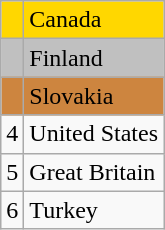<table class="wikitable">
<tr style="background:gold;">
<td align=center></td>
<td> Canada</td>
</tr>
<tr style="background:silver;">
<td align=center></td>
<td> Finland</td>
</tr>
<tr style="background:peru;">
<td align=center></td>
<td> Slovakia</td>
</tr>
<tr>
<td align=center>4</td>
<td> United States</td>
</tr>
<tr>
<td align=center>5</td>
<td> Great Britain</td>
</tr>
<tr>
<td align=center>6</td>
<td> Turkey</td>
</tr>
</table>
